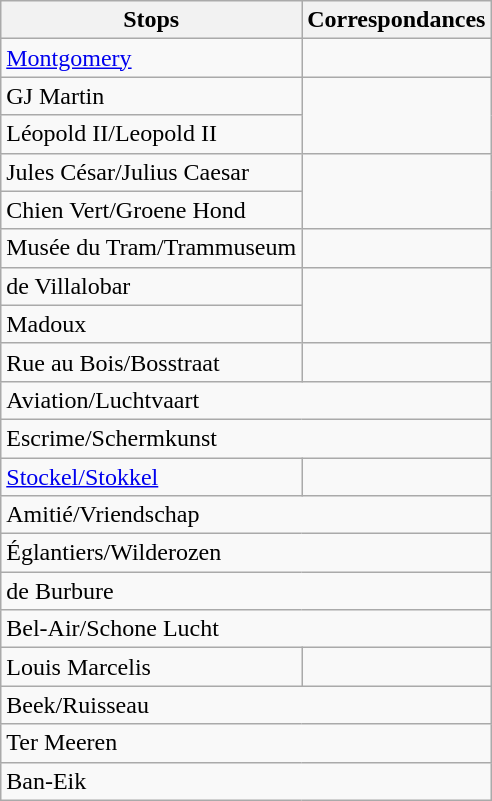<table class="wikitable">
<tr>
<th>Stops</th>
<th>Correspondances</th>
</tr>
<tr>
<td><a href='#'>Montgomery</a></td>
<td>    </td>
</tr>
<tr>
<td>GJ Martin</td>
<td rowspan="2"></td>
</tr>
<tr>
<td>Léopold II/Leopold II</td>
</tr>
<tr>
<td>Jules César/Julius Caesar</td>
<td rowspan="2"></td>
</tr>
<tr>
<td>Chien Vert/Groene Hond</td>
</tr>
<tr>
<td>Musée du Tram/Trammuseum</td>
<td></td>
</tr>
<tr>
<td>de Villalobar</td>
<td rowspan="2"></td>
</tr>
<tr>
<td>Madoux</td>
</tr>
<tr>
<td>Rue au Bois/Bosstraat</td>
<td></td>
</tr>
<tr>
<td colspan="2">Aviation/Luchtvaart</td>
</tr>
<tr>
<td colspan="2">Escrime/Schermkunst</td>
</tr>
<tr>
<td><a href='#'>Stockel/Stokkel</a></td>
<td></td>
</tr>
<tr>
<td colspan="2">Amitié/Vriendschap</td>
</tr>
<tr>
<td colspan="2">Églantiers/Wilderozen</td>
</tr>
<tr>
<td colspan="2">de Burbure</td>
</tr>
<tr>
<td colspan="2">Bel-Air/Schone Lucht</td>
</tr>
<tr>
<td>Louis Marcelis</td>
<td></td>
</tr>
<tr>
<td colspan="2">Beek/Ruisseau</td>
</tr>
<tr>
<td colspan="2">Ter Meeren</td>
</tr>
<tr>
<td colspan="2">Ban-Eik</td>
</tr>
</table>
